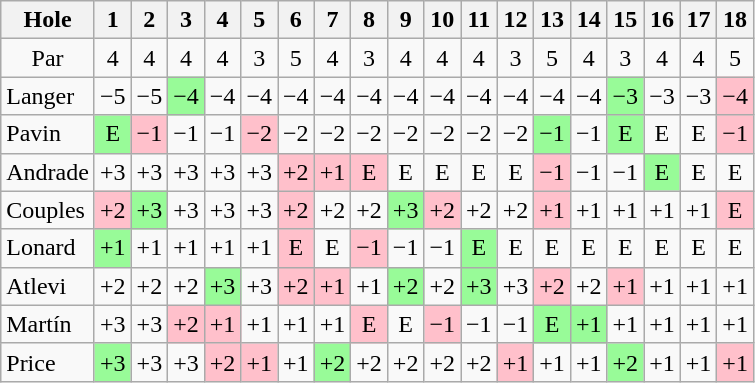<table class="wikitable" style="text-align:center">
<tr>
<th>Hole</th>
<th>1</th>
<th>2</th>
<th>3</th>
<th>4</th>
<th>5</th>
<th>6</th>
<th>7</th>
<th>8</th>
<th>9</th>
<th>10</th>
<th>11</th>
<th>12</th>
<th>13</th>
<th>14</th>
<th>15</th>
<th>16</th>
<th>17</th>
<th>18</th>
</tr>
<tr>
<td>Par</td>
<td>4</td>
<td>4</td>
<td>4</td>
<td>4</td>
<td>3</td>
<td>5</td>
<td>4</td>
<td>3</td>
<td>4</td>
<td>4</td>
<td>4</td>
<td>3</td>
<td>5</td>
<td>4</td>
<td>3</td>
<td>4</td>
<td>4</td>
<td>5</td>
</tr>
<tr>
<td align=left> Langer</td>
<td>−5</td>
<td>−5</td>
<td style="background: PaleGreen;">−4</td>
<td>−4</td>
<td>−4</td>
<td>−4</td>
<td>−4</td>
<td>−4</td>
<td>−4</td>
<td>−4</td>
<td>−4</td>
<td>−4</td>
<td>−4</td>
<td>−4</td>
<td style="background: PaleGreen;">−3</td>
<td>−3</td>
<td>−3</td>
<td style="background: Pink;">−4</td>
</tr>
<tr>
<td align=left> Pavin</td>
<td style="background: PaleGreen;">E</td>
<td style="background: Pink;">−1</td>
<td>−1</td>
<td>−1</td>
<td style="background: Pink;">−2</td>
<td>−2</td>
<td>−2</td>
<td>−2</td>
<td>−2</td>
<td>−2</td>
<td>−2</td>
<td>−2</td>
<td style="background: PaleGreen;">−1</td>
<td>−1</td>
<td style="background: PaleGreen;">E</td>
<td>E</td>
<td>E</td>
<td style="background: Pink;">−1</td>
</tr>
<tr>
<td align=left> Andrade</td>
<td>+3</td>
<td>+3</td>
<td>+3</td>
<td>+3</td>
<td>+3</td>
<td style="background: Pink;">+2</td>
<td style="background: Pink;">+1</td>
<td style="background: Pink;">E</td>
<td>E</td>
<td>E</td>
<td>E</td>
<td>E</td>
<td style="background: Pink;">−1</td>
<td>−1</td>
<td>−1</td>
<td style="background: PaleGreen;">E</td>
<td>E</td>
<td>E</td>
</tr>
<tr>
<td align=left> Couples</td>
<td style="background: Pink;">+2</td>
<td style="background: PaleGreen;">+3</td>
<td>+3</td>
<td>+3</td>
<td>+3</td>
<td style="background: Pink;">+2</td>
<td>+2</td>
<td>+2</td>
<td style="background: PaleGreen;">+3</td>
<td style="background: Pink;">+2</td>
<td>+2</td>
<td>+2</td>
<td style="background: Pink;">+1</td>
<td>+1</td>
<td>+1</td>
<td>+1</td>
<td>+1</td>
<td style="background: Pink;">E</td>
</tr>
<tr>
<td align=left> Lonard</td>
<td style="background: PaleGreen;">+1</td>
<td>+1</td>
<td>+1</td>
<td>+1</td>
<td>+1</td>
<td style="background: Pink;">E</td>
<td>E</td>
<td style="background: Pink;">−1</td>
<td>−1</td>
<td>−1</td>
<td style="background: PaleGreen;">E</td>
<td>E</td>
<td>E</td>
<td>E</td>
<td>E</td>
<td>E</td>
<td>E</td>
<td>E</td>
</tr>
<tr>
<td align=left> Atlevi</td>
<td>+2</td>
<td>+2</td>
<td>+2</td>
<td style="background: PaleGreen;">+3</td>
<td>+3</td>
<td style="background: Pink;">+2</td>
<td style="background: Pink;">+1</td>
<td>+1</td>
<td style="background: PaleGreen;">+2</td>
<td>+2</td>
<td style="background: PaleGreen;">+3</td>
<td>+3</td>
<td style="background: Pink;">+2</td>
<td>+2</td>
<td style="background: Pink;">+1</td>
<td>+1</td>
<td>+1</td>
<td>+1</td>
</tr>
<tr>
<td align=left> Martín</td>
<td>+3</td>
<td>+3</td>
<td style="background: Pink;">+2</td>
<td style="background: Pink;">+1</td>
<td>+1</td>
<td>+1</td>
<td>+1</td>
<td style="background: Pink;">E</td>
<td>E</td>
<td style="background: Pink;">−1</td>
<td>−1</td>
<td>−1</td>
<td style="background: PaleGreen;">E</td>
<td style="background: PaleGreen;">+1</td>
<td>+1</td>
<td>+1</td>
<td>+1</td>
<td>+1</td>
</tr>
<tr>
<td align=left> Price</td>
<td style="background: PaleGreen;">+3</td>
<td>+3</td>
<td>+3</td>
<td style="background: Pink;">+2</td>
<td style="background: Pink;">+1</td>
<td>+1</td>
<td style="background: PaleGreen;">+2</td>
<td>+2</td>
<td>+2</td>
<td>+2</td>
<td>+2</td>
<td style="background: Pink;">+1</td>
<td>+1</td>
<td>+1</td>
<td style="background: PaleGreen;">+2</td>
<td>+1</td>
<td>+1</td>
<td style="background: Pink;">+1</td>
</tr>
</table>
